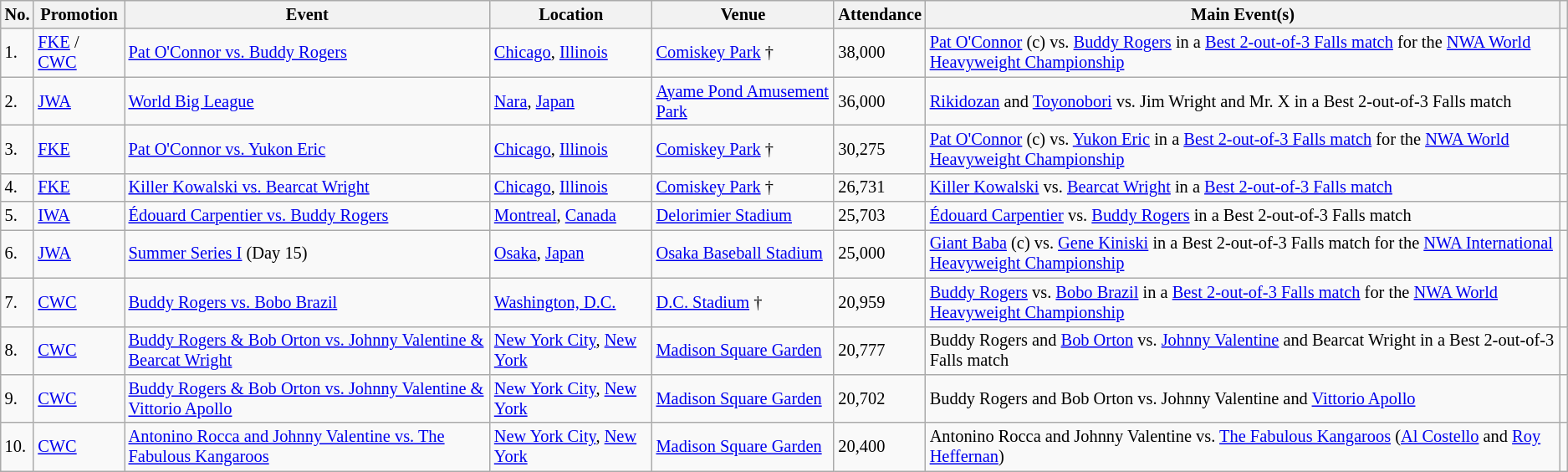<table class="wikitable sortable" style="font-size:85%;">
<tr>
<th>No.</th>
<th>Promotion</th>
<th>Event</th>
<th>Location</th>
<th>Venue</th>
<th>Attendance</th>
<th class=unsortable>Main Event(s)</th>
<th class=unsortable></th>
</tr>
<tr>
<td>1.</td>
<td><a href='#'>FKE</a> / <a href='#'>CWC</a></td>
<td><a href='#'>Pat O'Connor vs. Buddy Rogers</a> <br> </td>
<td><a href='#'>Chicago</a>, <a href='#'>Illinois</a></td>
<td><a href='#'>Comiskey Park</a> †</td>
<td>38,000</td>
<td><a href='#'>Pat O'Connor</a> (c) vs. <a href='#'>Buddy Rogers</a> in a <a href='#'>Best 2-out-of-3 Falls match</a> for the <a href='#'>NWA World Heavyweight Championship</a></td>
<td></td>
</tr>
<tr>
<td>2.</td>
<td><a href='#'>JWA</a></td>
<td><a href='#'>World Big League</a> <br> </td>
<td><a href='#'>Nara</a>, <a href='#'>Japan</a></td>
<td><a href='#'>Ayame Pond Amusement Park</a></td>
<td>36,000</td>
<td><a href='#'>Rikidozan</a> and <a href='#'>Toyonobori</a> vs. Jim Wright and Mr. X in a Best 2-out-of-3 Falls match</td>
<td></td>
</tr>
<tr>
<td>3.</td>
<td><a href='#'>FKE</a></td>
<td><a href='#'>Pat O'Connor vs. Yukon Eric</a> <br> </td>
<td><a href='#'>Chicago</a>, <a href='#'>Illinois</a></td>
<td><a href='#'>Comiskey Park</a> †</td>
<td>30,275</td>
<td><a href='#'>Pat O'Connor</a> (c) vs. <a href='#'>Yukon Eric</a> in a <a href='#'>Best 2-out-of-3 Falls match</a> for the <a href='#'>NWA World Heavyweight Championship</a></td>
<td></td>
</tr>
<tr>
<td>4.</td>
<td><a href='#'>FKE</a></td>
<td><a href='#'>Killer Kowalski vs. Bearcat Wright</a> <br> </td>
<td><a href='#'>Chicago</a>, <a href='#'>Illinois</a></td>
<td><a href='#'>Comiskey Park</a> †</td>
<td>26,731</td>
<td><a href='#'>Killer Kowalski</a> vs. <a href='#'>Bearcat Wright</a> in a <a href='#'>Best 2-out-of-3 Falls match</a></td>
<td></td>
</tr>
<tr>
<td>5.</td>
<td><a href='#'>IWA</a></td>
<td><a href='#'>Édouard Carpentier vs. Buddy Rogers</a> <br> </td>
<td><a href='#'>Montreal</a>, <a href='#'>Canada</a></td>
<td><a href='#'>Delorimier Stadium</a></td>
<td>25,703</td>
<td><a href='#'>Édouard Carpentier</a> vs. <a href='#'>Buddy Rogers</a> in a Best 2-out-of-3 Falls match</td>
<td></td>
</tr>
<tr>
<td>6.</td>
<td><a href='#'>JWA</a></td>
<td><a href='#'>Summer Series I</a> (Day 15) <br> </td>
<td><a href='#'>Osaka</a>, <a href='#'>Japan</a></td>
<td><a href='#'>Osaka Baseball Stadium</a></td>
<td>25,000</td>
<td><a href='#'>Giant Baba</a> (c) vs. <a href='#'>Gene Kiniski</a> in a Best 2-out-of-3 Falls match for the <a href='#'>NWA International Heavyweight Championship</a></td>
<td></td>
</tr>
<tr>
<td>7.</td>
<td><a href='#'>CWC</a></td>
<td><a href='#'>Buddy Rogers vs. Bobo Brazil</a> <br> </td>
<td><a href='#'>Washington, D.C.</a></td>
<td><a href='#'>D.C. Stadium</a> †</td>
<td>20,959</td>
<td><a href='#'>Buddy Rogers</a> vs. <a href='#'>Bobo Brazil</a> in a <a href='#'>Best 2-out-of-3 Falls match</a> for the <a href='#'>NWA World Heavyweight Championship</a></td>
<td></td>
</tr>
<tr>
<td>8.</td>
<td><a href='#'>CWC</a></td>
<td><a href='#'>Buddy Rogers & Bob Orton vs. Johnny Valentine & Bearcat Wright</a> <br> </td>
<td><a href='#'>New York City</a>, <a href='#'>New York</a></td>
<td><a href='#'>Madison Square Garden</a></td>
<td>20,777</td>
<td>Buddy Rogers and <a href='#'>Bob Orton</a> vs. <a href='#'>Johnny Valentine</a> and Bearcat Wright in a Best 2-out-of-3 Falls match</td>
<td></td>
</tr>
<tr>
<td>9.</td>
<td><a href='#'>CWC</a></td>
<td><a href='#'>Buddy Rogers & Bob Orton vs. Johnny Valentine & Vittorio Apollo</a> <br> </td>
<td><a href='#'>New York City</a>, <a href='#'>New York</a></td>
<td><a href='#'>Madison Square Garden</a></td>
<td>20,702</td>
<td>Buddy Rogers and Bob Orton vs. Johnny Valentine and <a href='#'>Vittorio Apollo</a></td>
<td></td>
</tr>
<tr>
<td>10.</td>
<td><a href='#'>CWC</a></td>
<td><a href='#'>Antonino Rocca and Johnny Valentine vs. The Fabulous Kangaroos</a> <br> </td>
<td><a href='#'>New York City</a>, <a href='#'>New York</a></td>
<td><a href='#'>Madison Square Garden</a></td>
<td>20,400</td>
<td>Antonino Rocca and Johnny Valentine vs. <a href='#'>The Fabulous Kangaroos</a> (<a href='#'>Al Costello</a> and <a href='#'>Roy Heffernan</a>)</td>
<td></td>
</tr>
</table>
